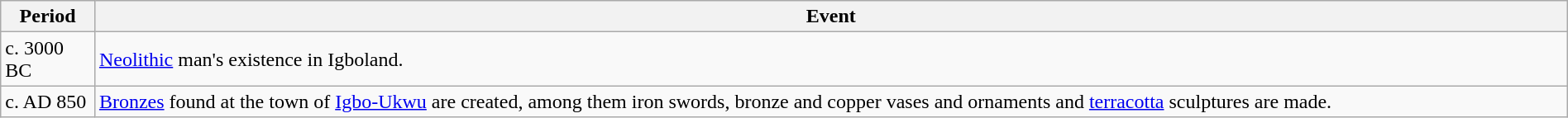<table class="wikitable" style="width:100%;">
<tr>
<th style="width:6%">Period</th>
<th>Event</th>
</tr>
<tr>
<td>c. 3000 BC</td>
<td><a href='#'>Neolithic</a> man's existence in Igboland.</td>
</tr>
<tr>
<td>c. AD 850</td>
<td><a href='#'>Bronzes</a> found at the town of <a href='#'>Igbo-Ukwu</a> are created, among them iron swords, bronze and copper vases and ornaments and <a href='#'>terracotta</a> sculptures are made.</td>
</tr>
</table>
